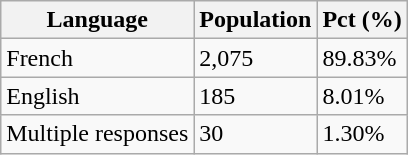<table class="wikitable">
<tr>
<th>Language</th>
<th>Population</th>
<th>Pct (%)</th>
</tr>
<tr>
<td>French</td>
<td>2,075</td>
<td>89.83%</td>
</tr>
<tr>
<td>English</td>
<td>185</td>
<td>8.01%</td>
</tr>
<tr>
<td>Multiple responses</td>
<td>30</td>
<td>1.30%</td>
</tr>
</table>
